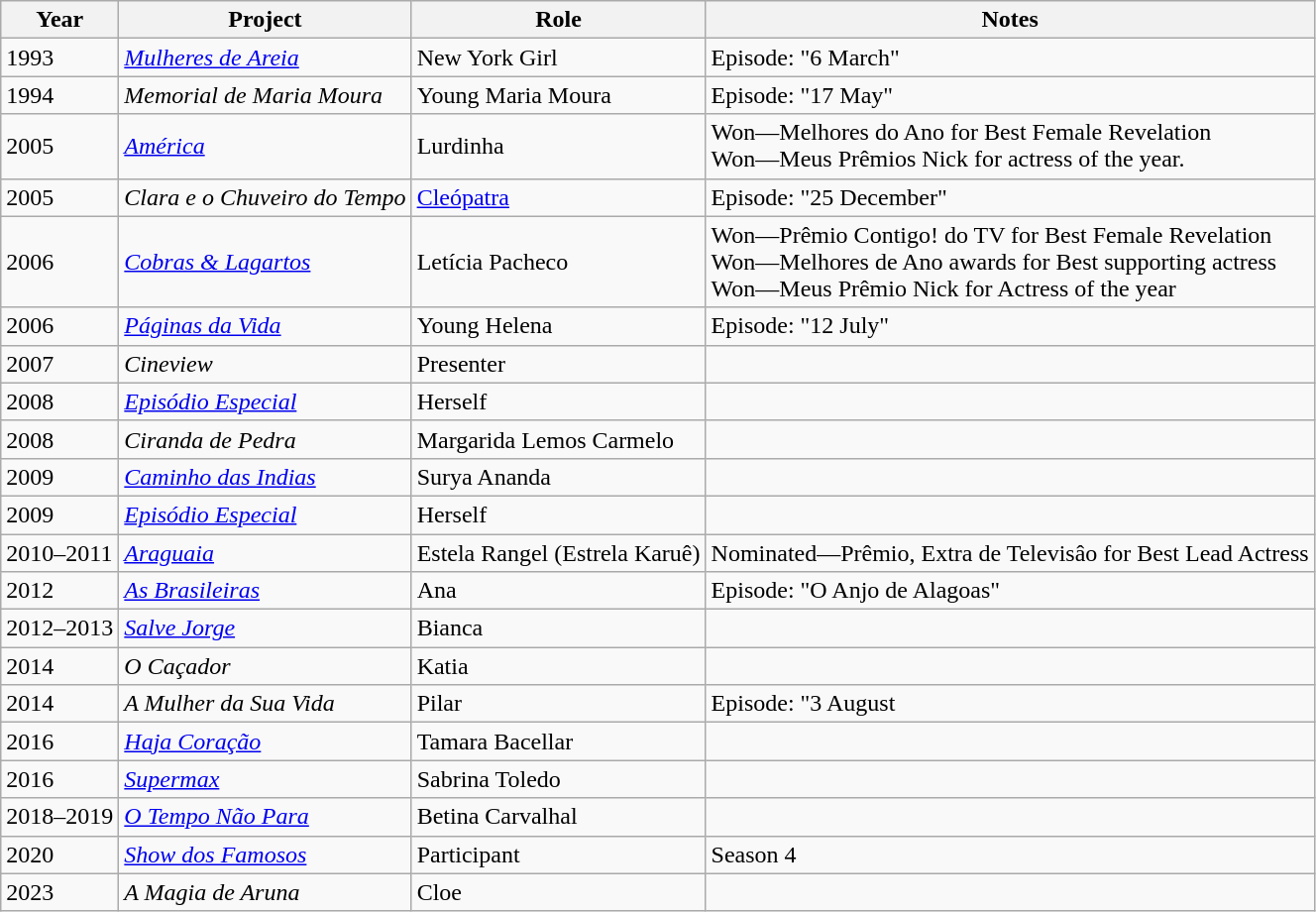<table class="wikitable sortable">
<tr>
<th>Year</th>
<th>Project</th>
<th>Role</th>
<th>Notes</th>
</tr>
<tr>
<td>1993</td>
<td><em><a href='#'>Mulheres de Areia</a></em></td>
<td>New York Girl</td>
<td>Episode: "6 March"</td>
</tr>
<tr>
<td>1994</td>
<td><em>Memorial de Maria Moura</em></td>
<td>Young Maria Moura</td>
<td>Episode: "17 May"</td>
</tr>
<tr>
<td>2005</td>
<td><em><a href='#'>América</a></em></td>
<td>Lurdinha</td>
<td>Won—Melhores do Ano for Best Female Revelation<br>Won—Meus Prêmios Nick for actress of the year.</td>
</tr>
<tr>
<td>2005</td>
<td><em>Clara e o Chuveiro do Tempo</em></td>
<td><a href='#'>Cleópatra</a></td>
<td>Episode: "25 December"</td>
</tr>
<tr>
<td>2006</td>
<td><em><a href='#'>Cobras & Lagartos</a></em></td>
<td>Letícia Pacheco</td>
<td>Won—Prêmio Contigo! do TV for Best Female Revelation<br>Won—Melhores de Ano awards for Best supporting actress<br>Won—Meus Prêmio Nick for Actress of the year</td>
</tr>
<tr>
<td>2006</td>
<td><em><a href='#'>Páginas da Vida</a></em></td>
<td>Young Helena</td>
<td>Episode: "12 July"</td>
</tr>
<tr>
<td>2007</td>
<td><em>Cineview</em></td>
<td>Presenter</td>
<td></td>
</tr>
<tr>
<td>2008</td>
<td><em><a href='#'>Episódio Especial</a></em></td>
<td>Herself</td>
<td></td>
</tr>
<tr>
<td>2008</td>
<td><em>Ciranda de Pedra</em></td>
<td>Margarida Lemos Carmelo</td>
<td></td>
</tr>
<tr>
<td>2009</td>
<td><em><a href='#'>Caminho das Indias</a></em></td>
<td>Surya Ananda</td>
<td></td>
</tr>
<tr>
<td>2009</td>
<td><em><a href='#'>Episódio Especial</a></em></td>
<td>Herself</td>
<td></td>
</tr>
<tr>
<td>2010–2011</td>
<td><em><a href='#'>Araguaia</a></em></td>
<td>Estela Rangel (Estrela Karuê)</td>
<td>Nominated—Prêmio, Extra de Televisâo for Best Lead Actress</td>
</tr>
<tr>
<td>2012</td>
<td><em><a href='#'>As Brasileiras</a></em></td>
<td>Ana</td>
<td>Episode: "O Anjo de Alagoas"</td>
</tr>
<tr>
<td>2012–2013</td>
<td><em><a href='#'>Salve Jorge</a></em></td>
<td>Bianca</td>
<td></td>
</tr>
<tr>
<td>2014</td>
<td><em>O Caçador</em></td>
<td>Katia</td>
<td></td>
</tr>
<tr>
<td>2014</td>
<td><em>A Mulher da Sua Vida</em></td>
<td>Pilar</td>
<td>Episode: "3 August</td>
</tr>
<tr>
<td>2016</td>
<td><em><a href='#'>Haja Coração</a></em></td>
<td>Tamara Bacellar</td>
<td></td>
</tr>
<tr>
<td>2016</td>
<td><em><a href='#'>Supermax</a></em></td>
<td>Sabrina Toledo</td>
<td></td>
</tr>
<tr>
<td>2018–2019</td>
<td><em><a href='#'>O Tempo Não Para</a></em></td>
<td>Betina Carvalhal</td>
<td></td>
</tr>
<tr>
<td>2020</td>
<td><em><a href='#'>Show dos Famosos</a></em></td>
<td>Participant</td>
<td>Season 4</td>
</tr>
<tr>
<td>2023</td>
<td><em>A Magia de Aruna</em></td>
<td>Cloe</td>
<td></td>
</tr>
</table>
